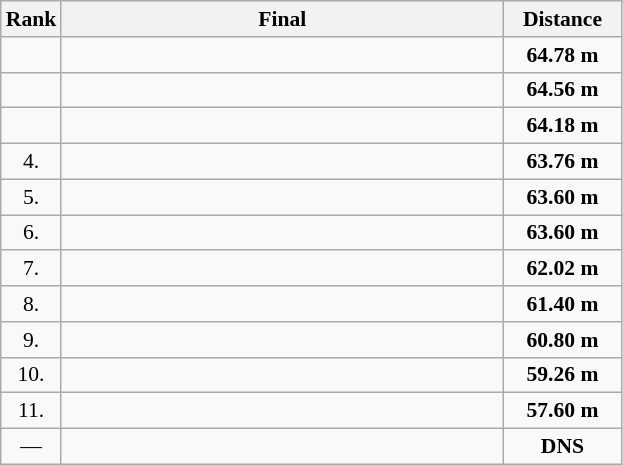<table class="wikitable" style="border-collapse: collapse; font-size: 90%;">
<tr>
<th>Rank</th>
<th style="width: 20em">Final</th>
<th style="width: 5em">Distance</th>
</tr>
<tr>
<td align="center"></td>
<td></td>
<td align="center"><strong>64.78 m</strong></td>
</tr>
<tr>
<td align="center"></td>
<td></td>
<td align="center"><strong>64.56 m</strong></td>
</tr>
<tr>
<td align="center"></td>
<td></td>
<td align="center"><strong>64.18 m</strong></td>
</tr>
<tr>
<td align="center">4.</td>
<td></td>
<td align="center"><strong>63.76 m</strong></td>
</tr>
<tr>
<td align="center">5.</td>
<td></td>
<td align="center"><strong>63.60 m</strong></td>
</tr>
<tr>
<td align="center">6.</td>
<td></td>
<td align="center"><strong>63.60 m</strong></td>
</tr>
<tr>
<td align="center">7.</td>
<td></td>
<td align="center"><strong>62.02 m</strong></td>
</tr>
<tr>
<td align="center">8.</td>
<td></td>
<td align="center"><strong>61.40 m</strong></td>
</tr>
<tr>
<td align="center">9.</td>
<td></td>
<td align="center"><strong>60.80 m</strong></td>
</tr>
<tr>
<td align="center">10.</td>
<td></td>
<td align="center"><strong>59.26 m</strong></td>
</tr>
<tr>
<td align="center">11.</td>
<td></td>
<td align="center"><strong>57.60 m</strong></td>
</tr>
<tr>
<td align="center">—</td>
<td></td>
<td align="center"><strong>DNS</strong></td>
</tr>
</table>
